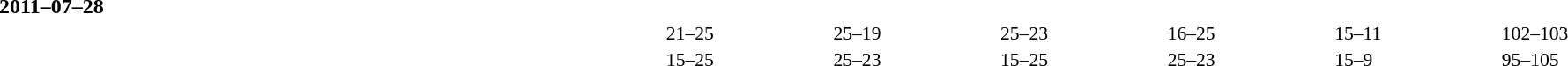<table width=100% cellspacing=1>
<tr>
<th width=15%></th>
<th width=10%></th>
<th width=15%></th>
<th width=10%></th>
<th width=10%></th>
<th width=10%></th>
<th width=10%></th>
<th width=10%></th>
<th width=10%></th>
</tr>
<tr>
<td colspan=3><strong>2011–07–28</strong></td>
</tr>
<tr style=font-size:90%>
<td align=right><strong></strong></td>
<td align=center></td>
<td></td>
<td>21–25</td>
<td>25–19</td>
<td>25–23</td>
<td>16–25</td>
<td>15–11</td>
<td>102–103</td>
</tr>
<tr style=font-size:90%>
<td align=right><strong></strong></td>
<td align=center></td>
<td></td>
<td>15–25</td>
<td>25–23</td>
<td>15–25</td>
<td>25–23</td>
<td>15–9</td>
<td>95–105</td>
</tr>
</table>
